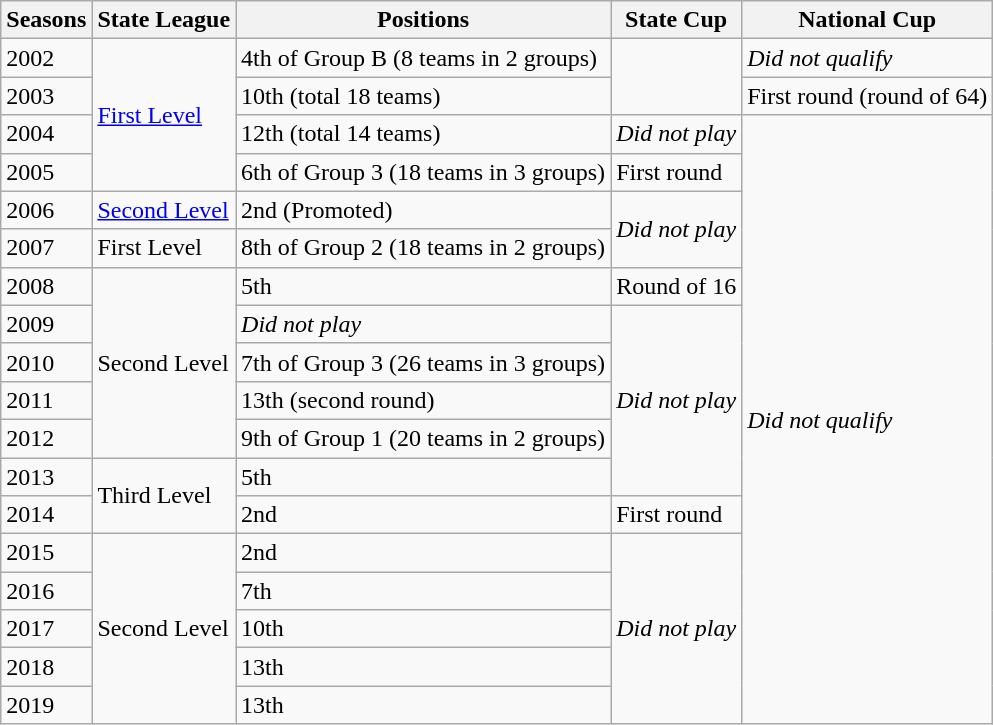<table class="wikitable">
<tr>
<th>Seasons</th>
<th>State League</th>
<th>Positions</th>
<th>State Cup</th>
<th>National Cup</th>
</tr>
<tr>
<td>2002</td>
<td rowspan=4><a href='#'>First Level</a></td>
<td>4th of Group B (8 teams in 2 groups)</td>
<td rowspan=2></td>
<td><em>Did not qualify</em></td>
</tr>
<tr>
<td>2003</td>
<td>10th (total 18 teams)</td>
<td>First round (round of 64)</td>
</tr>
<tr>
<td>2004</td>
<td>12th (total 14 teams)</td>
<td><em>Did not play</em></td>
<td rowspan=16><em>Did not qualify</em></td>
</tr>
<tr>
<td>2005</td>
<td>6th of Group 3 (18 teams in 3 groups)</td>
<td>First round</td>
</tr>
<tr>
<td>2006</td>
<td><a href='#'>Second Level</a></td>
<td>2nd (Promoted)</td>
<td rowspan=2><em>Did not play</em></td>
</tr>
<tr>
<td>2007</td>
<td>First Level</td>
<td>8th of Group 2 (18 teams in 2 groups)</td>
</tr>
<tr>
<td>2008</td>
<td rowspan=5>Second Level</td>
<td>5th</td>
<td>Round of 16</td>
</tr>
<tr>
<td>2009</td>
<td><em>Did not play</em></td>
<td rowspan=5><em>Did not play</em></td>
</tr>
<tr>
<td>2010</td>
<td>7th of Group 3 (26 teams in 3 groups)</td>
</tr>
<tr>
<td>2011</td>
<td>13th (second round)</td>
</tr>
<tr>
<td>2012</td>
<td>9th of Group 1 (20 teams in 2 groups)</td>
</tr>
<tr>
<td>2013</td>
<td rowspan=2>Third Level</td>
<td>5th</td>
</tr>
<tr>
<td>2014</td>
<td>2nd</td>
<td>First round</td>
</tr>
<tr>
<td>2015</td>
<td rowspan=5>Second Level</td>
<td>2nd</td>
<td rowspan=5><em>Did not play</em></td>
</tr>
<tr>
<td>2016</td>
<td>7th</td>
</tr>
<tr>
<td>2017</td>
<td>10th</td>
</tr>
<tr>
<td>2018</td>
<td>13th</td>
</tr>
<tr>
<td>2019</td>
<td>13th</td>
</tr>
</table>
